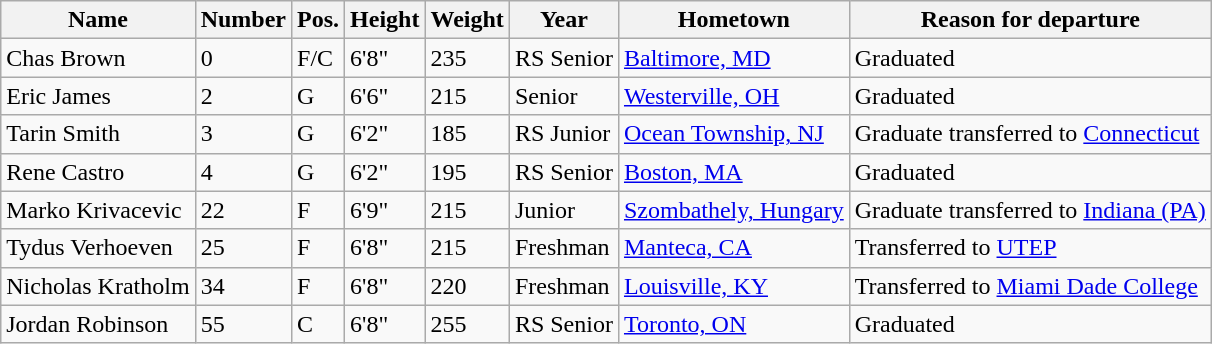<table class="wikitable sortable" border="1">
<tr>
<th>Name</th>
<th>Number</th>
<th>Pos.</th>
<th>Height</th>
<th>Weight</th>
<th>Year</th>
<th>Hometown</th>
<th class="unsortable">Reason for departure</th>
</tr>
<tr>
<td>Chas Brown</td>
<td>0</td>
<td>F/C</td>
<td>6'8"</td>
<td>235</td>
<td>RS Senior</td>
<td><a href='#'>Baltimore, MD</a></td>
<td>Graduated</td>
</tr>
<tr>
<td>Eric James</td>
<td>2</td>
<td>G</td>
<td>6'6"</td>
<td>215</td>
<td>Senior</td>
<td><a href='#'>Westerville, OH</a></td>
<td>Graduated</td>
</tr>
<tr>
<td>Tarin Smith</td>
<td>3</td>
<td>G</td>
<td>6'2"</td>
<td>185</td>
<td>RS Junior</td>
<td><a href='#'>Ocean Township, NJ</a></td>
<td>Graduate transferred to <a href='#'>Connecticut</a></td>
</tr>
<tr>
<td>Rene Castro</td>
<td>4</td>
<td>G</td>
<td>6'2"</td>
<td>195</td>
<td>RS Senior</td>
<td><a href='#'>Boston, MA</a></td>
<td>Graduated</td>
</tr>
<tr>
<td>Marko Krivacevic</td>
<td>22</td>
<td>F</td>
<td>6'9"</td>
<td>215</td>
<td>Junior</td>
<td><a href='#'>Szombathely, Hungary</a></td>
<td>Graduate transferred to <a href='#'>Indiana (PA)</a></td>
</tr>
<tr>
<td>Tydus Verhoeven</td>
<td>25</td>
<td>F</td>
<td>6'8"</td>
<td>215</td>
<td>Freshman</td>
<td><a href='#'>Manteca, CA</a></td>
<td>Transferred to <a href='#'>UTEP</a></td>
</tr>
<tr>
<td>Nicholas Kratholm</td>
<td>34</td>
<td>F</td>
<td>6'8"</td>
<td>220</td>
<td>Freshman</td>
<td><a href='#'>Louisville, KY</a></td>
<td>Transferred to <a href='#'>Miami Dade College</a></td>
</tr>
<tr>
<td>Jordan Robinson</td>
<td>55</td>
<td>C</td>
<td>6'8"</td>
<td>255</td>
<td>RS Senior</td>
<td><a href='#'>Toronto, ON</a></td>
<td>Graduated</td>
</tr>
</table>
